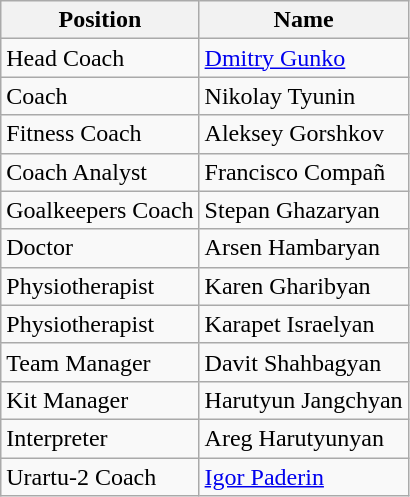<table class="wikitable">
<tr>
<th style=background:graw;">Position</th>
<th style=background:graw;">Name</th>
</tr>
<tr>
<td>Head Coach</td>
<td> <a href='#'>Dmitry Gunko</a></td>
</tr>
<tr>
<td>Coach</td>
<td> Nikolay Tyunin</td>
</tr>
<tr>
<td>Fitness Coach</td>
<td> Aleksey Gorshkov</td>
</tr>
<tr>
<td>Coach Analyst</td>
<td> Francisco Compañ</td>
</tr>
<tr>
<td>Goalkeepers Coach</td>
<td> Stepan Ghazaryan</td>
</tr>
<tr>
<td>Doctor</td>
<td> Arsen Hambaryan</td>
</tr>
<tr>
<td>Physiotherapist</td>
<td> Karen Gharibyan</td>
</tr>
<tr>
<td>Physiotherapist</td>
<td> Karapet Israelyan</td>
</tr>
<tr>
<td>Team Manager</td>
<td> Davit Shahbagyan</td>
</tr>
<tr>
<td>Kit Manager</td>
<td> Harutyun Jangchyan</td>
</tr>
<tr>
<td>Interpreter</td>
<td> Areg Harutyunyan</td>
</tr>
<tr>
<td>Urartu-2 Coach</td>
<td> <a href='#'>Igor Paderin</a></td>
</tr>
</table>
